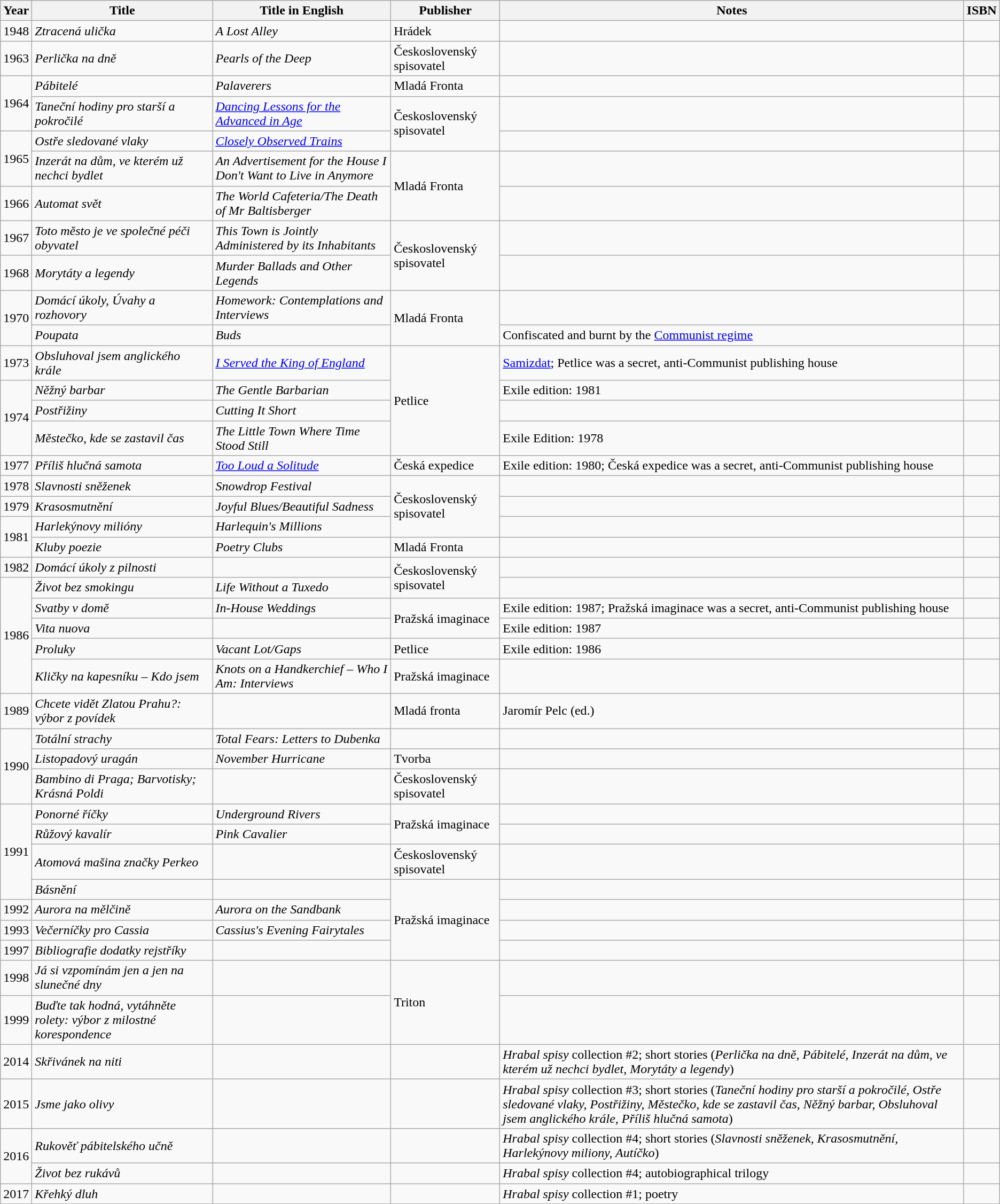<table class="wikitable sortable">
<tr>
<th>Year</th>
<th>Title</th>
<th>Title in English</th>
<th>Publisher</th>
<th>Notes</th>
<th>ISBN</th>
</tr>
<tr>
<td>1948</td>
<td><em>Ztracená ulička</em></td>
<td><em>A Lost Alley</em></td>
<td>Hrádek</td>
<td></td>
<td></td>
</tr>
<tr>
<td>1963</td>
<td><em>Perlička na dně</em></td>
<td><em>Pearls of the Deep</em></td>
<td>Československý spisovatel</td>
<td></td>
<td></td>
</tr>
<tr>
<td rowspan="2">1964</td>
<td><em>Pábitelé</em></td>
<td><em>Palaverers</em></td>
<td>Mladá Fronta</td>
<td></td>
<td></td>
</tr>
<tr>
<td><em>Taneční hodiny pro starší a pokročilé</em></td>
<td><em><a href='#'>Dancing Lessons for the Advanced in Age</a></em></td>
<td rowspan="2">Československý spisovatel</td>
<td></td>
<td></td>
</tr>
<tr>
<td rowspan="2">1965</td>
<td><em>Ostře sledované vlaky</em></td>
<td><em><a href='#'>Closely Observed Trains</a></em></td>
<td></td>
<td></td>
</tr>
<tr>
<td><em>Inzerát na dům, ve kterém už nechci bydlet</em></td>
<td><em>An Advertisement for the House I Don't Want to Live in Anymore</em></td>
<td rowspan="2">Mladá Fronta</td>
<td></td>
<td></td>
</tr>
<tr>
<td>1966</td>
<td><em>Automat svět</em></td>
<td><em>The World Cafeteria/The Death of Mr Baltisberger</em></td>
<td></td>
<td></td>
</tr>
<tr>
<td>1967</td>
<td><em>Toto město je ve společné péči obyvatel</em></td>
<td><em>This Town is Jointly Administered by its Inhabitants</em></td>
<td rowspan="2">Československý spisovatel</td>
<td></td>
<td></td>
</tr>
<tr>
<td>1968</td>
<td><em>Morytáty a legendy</em></td>
<td><em>Murder Ballads and Other Legends</em></td>
<td></td>
<td></td>
</tr>
<tr>
<td rowspan="2">1970</td>
<td><em>Domácí úkoly, Úvahy a rozhovory</em></td>
<td><em>Homework: Contemplations and Interviews</em></td>
<td rowspan="2">Mladá Fronta</td>
<td></td>
<td></td>
</tr>
<tr>
<td><em>Poupata</em></td>
<td><em>Buds</em></td>
<td>Confiscated and burnt by the <a href='#'>Communist regime</a></td>
<td></td>
</tr>
<tr>
<td>1973</td>
<td><em>Obsluhoval jsem anglického krále</em></td>
<td><em><a href='#'>I Served the King of England</a></em></td>
<td rowspan="4">Petlice</td>
<td><a href='#'>Samizdat</a>; Petlice was a secret, anti-Communist publishing house</td>
<td></td>
</tr>
<tr>
<td rowspan="3">1974</td>
<td><em>Něžný barbar</em></td>
<td><em>The Gentle Barbarian</em></td>
<td>Exile edition: 1981</td>
<td></td>
</tr>
<tr>
<td><em>Postřižiny</em></td>
<td><em>Cutting It Short</em></td>
<td></td>
<td></td>
</tr>
<tr>
<td><em>Městečko, kde se zastavil čas</em></td>
<td><em>The Little Town Where Time Stood Still</em></td>
<td>Exile Edition: 1978</td>
<td></td>
</tr>
<tr>
<td>1977</td>
<td><em>Příliš hlučná samota</em></td>
<td><em><a href='#'>Too Loud a Solitude</a></em></td>
<td>Česká expedice</td>
<td>Exile edition: 1980; Česká expedice was a secret, anti-Communist publishing house</td>
<td></td>
</tr>
<tr>
<td>1978</td>
<td><em>Slavnosti sněženek</em></td>
<td><em>Snowdrop Festival</em></td>
<td rowspan="3">Československý spisovatel</td>
<td></td>
<td></td>
</tr>
<tr>
<td>1979</td>
<td><em>Krasosmutnění</em></td>
<td><em>Joyful Blues/Beautiful Sadness</em></td>
<td></td>
<td></td>
</tr>
<tr>
<td rowspan="2">1981</td>
<td><em>Harlekýnovy milióny</em></td>
<td><em>Harlequin's Millions</em></td>
<td></td>
<td></td>
</tr>
<tr>
<td><em>Kluby poezie</em></td>
<td><em>Poetry Clubs</em></td>
<td>Mladá Fronta</td>
<td></td>
<td></td>
</tr>
<tr>
<td>1982</td>
<td><em>Domácí úkoly z pilnosti</em></td>
<td></td>
<td rowspan="2">Československý spisovatel</td>
<td></td>
<td></td>
</tr>
<tr>
<td rowspan="5">1986</td>
<td><em>Život bez smokingu</em></td>
<td><em>Life Without a Tuxedo</em></td>
<td></td>
<td></td>
</tr>
<tr>
<td><em>Svatby v domě</em></td>
<td><em>In-House Weddings</em></td>
<td rowspan="2">Pražská imaginace</td>
<td>Exile edition: 1987; Pražská imaginace was a secret, anti-Communist publishing house</td>
<td></td>
</tr>
<tr>
<td><em>Vita nuova</em></td>
<td></td>
<td>Exile edition: 1987</td>
<td></td>
</tr>
<tr>
<td><em>Proluky</em></td>
<td><em>Vacant Lot/Gaps</em></td>
<td>Petlice</td>
<td>Exile edition: 1986</td>
<td></td>
</tr>
<tr>
<td><em>Kličky na kapesníku – Kdo jsem</em></td>
<td><em>Knots on a Handkerchief – Who I Am: Interviews</em></td>
<td>Pražská imaginace</td>
<td></td>
<td></td>
</tr>
<tr>
<td>1989</td>
<td><em>Chcete vidět Zlatou Prahu?: výbor z povídek</em></td>
<td></td>
<td>Mladá fronta</td>
<td>Jaromír Pelc (ed.)</td>
<td></td>
</tr>
<tr>
<td rowspan="3">1990</td>
<td><em>Totální strachy</em></td>
<td><em>Total Fears: Letters to Dubenka</em></td>
<td></td>
<td></td>
<td></td>
</tr>
<tr>
<td><em>Listopadový uragán</em></td>
<td><em>November Hurricane</em></td>
<td>Tvorba</td>
<td></td>
<td></td>
</tr>
<tr>
<td><em>Bambino di Praga; Barvotisky; Krásná Poldi</em></td>
<td></td>
<td>Československý spisovatel</td>
<td></td>
<td></td>
</tr>
<tr>
<td rowspan="4">1991</td>
<td><em>Ponorné říčky</em></td>
<td><em>Underground Rivers</em></td>
<td rowspan="2">Pražská imaginace</td>
<td></td>
<td></td>
</tr>
<tr>
<td><em>Růžový kavalír</em></td>
<td><em>Pink Cavalier</em></td>
<td></td>
<td></td>
</tr>
<tr>
<td><em>Atomová mašina značky Perkeo</em></td>
<td></td>
<td>Československý spisovatel</td>
<td></td>
<td></td>
</tr>
<tr>
<td><em>Básnění</em></td>
<td></td>
<td rowspan="4">Pražská imaginace</td>
<td></td>
<td></td>
</tr>
<tr>
<td>1992</td>
<td><em>Aurora na mělčině</em></td>
<td><em>Aurora on the Sandbank</em></td>
<td></td>
<td></td>
</tr>
<tr>
<td>1993</td>
<td><em>Večerníčky pro Cassia</em></td>
<td><em>Cassius's Evening Fairytales</em></td>
<td></td>
<td></td>
</tr>
<tr>
<td>1997</td>
<td><em>Bibliografie dodatky rejstříky</em></td>
<td></td>
<td></td>
<td></td>
</tr>
<tr>
<td>1998</td>
<td><em>Já si vzpomínám jen a jen na slunečné dny</em></td>
<td></td>
<td rowspan="2">Triton</td>
<td></td>
<td></td>
</tr>
<tr>
<td>1999</td>
<td><em>Buďte tak hodná, vytáhněte rolety: výbor z milostné korespondence</em></td>
<td></td>
<td></td>
<td></td>
</tr>
<tr>
<td>2014</td>
<td><em>Skřivánek na niti</em></td>
<td></td>
<td></td>
<td><em>Hrabal spisy</em> collection #2; short stories (<em>Perlička na dně, Pábitelé, Inzerát na dům, ve kterém už nechci bydlet, Morytáty a legendy</em>)</td>
<td></td>
</tr>
<tr>
<td>2015</td>
<td><em>Jsme jako olivy</em></td>
<td></td>
<td></td>
<td><em>Hrabal spisy</em> collection #3; short stories (<em>Taneční hodiny pro starší a pokročilé, Ostře sledované vlaky, Postřižiny, Městečko, kde se zastavil čas, Něžný barbar, Obsluhoval jsem anglického krále, Příliš hlučná samota</em>)</td>
<td></td>
</tr>
<tr>
<td rowspan="2">2016</td>
<td><em>Rukověť pábitelského učně</em></td>
<td></td>
<td></td>
<td><em>Hrabal spisy</em> collection #4; short stories (<em>Slavnosti sněženek, Krasosmutnění, Harlekýnovy miliony, Autíčko</em>)</td>
<td></td>
</tr>
<tr>
<td><em>Život bez rukávů</em></td>
<td></td>
<td></td>
<td><em>Hrabal spisy</em> collection #4; autobiographical trilogy</td>
<td></td>
</tr>
<tr>
<td>2017</td>
<td><em>Křehký dluh</em></td>
<td></td>
<td></td>
<td><em>Hrabal spisy</em> collection #1; poetry</td>
<td></td>
</tr>
</table>
